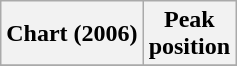<table class="wikitable plainrowheaders" style="text-align:center">
<tr>
<th>Chart (2006)</th>
<th>Peak<br>position</th>
</tr>
<tr>
</tr>
</table>
